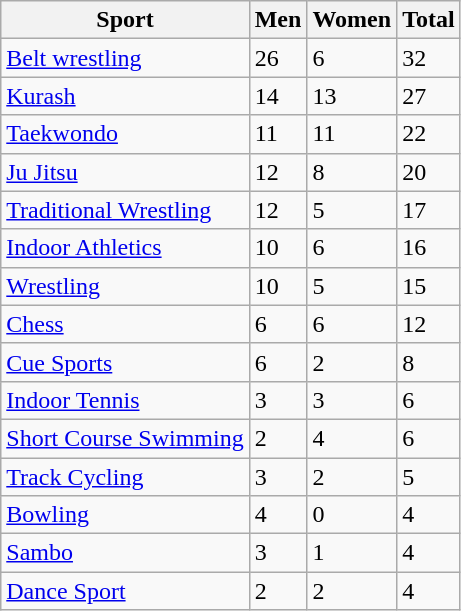<table class="wikitable sortable">
<tr>
<th>Sport</th>
<th>Men</th>
<th>Women</th>
<th>Total</th>
</tr>
<tr>
<td><a href='#'>Belt wrestling</a></td>
<td>26</td>
<td>6</td>
<td>32</td>
</tr>
<tr>
<td><a href='#'>Kurash</a></td>
<td>14</td>
<td>13</td>
<td>27</td>
</tr>
<tr>
<td><a href='#'>Taekwondo</a></td>
<td>11</td>
<td>11</td>
<td>22</td>
</tr>
<tr>
<td><a href='#'>Ju Jitsu</a></td>
<td>12</td>
<td>8</td>
<td>20</td>
</tr>
<tr>
<td><a href='#'>Traditional Wrestling</a></td>
<td>12</td>
<td>5</td>
<td>17</td>
</tr>
<tr>
<td><a href='#'>Indoor Athletics</a></td>
<td>10</td>
<td>6</td>
<td>16</td>
</tr>
<tr>
<td><a href='#'>Wrestling</a></td>
<td>10</td>
<td>5</td>
<td>15</td>
</tr>
<tr>
<td><a href='#'>Chess</a></td>
<td>6</td>
<td>6</td>
<td>12</td>
</tr>
<tr>
<td><a href='#'>Cue Sports</a></td>
<td>6</td>
<td>2</td>
<td>8</td>
</tr>
<tr>
<td><a href='#'>Indoor Tennis</a></td>
<td>3</td>
<td>3</td>
<td>6</td>
</tr>
<tr>
<td><a href='#'>Short Course Swimming</a></td>
<td>2</td>
<td>4</td>
<td>6</td>
</tr>
<tr>
<td><a href='#'>Track Cycling</a></td>
<td>3</td>
<td>2</td>
<td>5</td>
</tr>
<tr>
<td><a href='#'>Bowling</a></td>
<td>4</td>
<td>0</td>
<td>4</td>
</tr>
<tr>
<td><a href='#'>Sambo</a></td>
<td>3</td>
<td>1</td>
<td>4</td>
</tr>
<tr>
<td><a href='#'>Dance Sport</a></td>
<td>2</td>
<td>2</td>
<td>4</td>
</tr>
</table>
